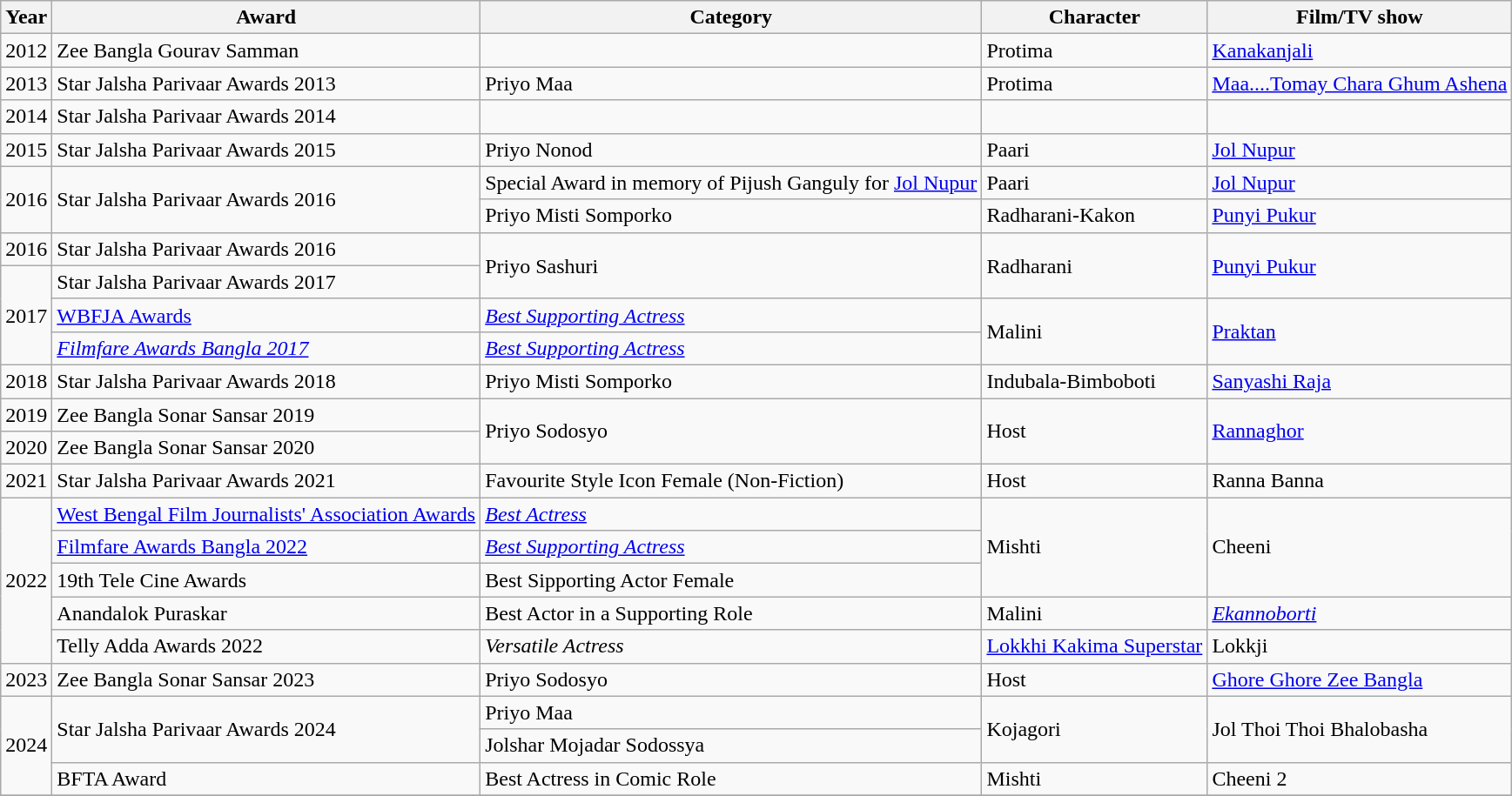<table class="wikitable sortable">
<tr>
<th>Year</th>
<th>Award</th>
<th>Category</th>
<th>Character</th>
<th>Film/TV show</th>
</tr>
<tr>
<td>2012</td>
<td>Zee Bangla Gourav Samman</td>
<td></td>
<td>Protima</td>
<td><a href='#'>Kanakanjali</a></td>
</tr>
<tr>
<td>2013</td>
<td>Star Jalsha Parivaar Awards 2013</td>
<td>Priyo Maa</td>
<td>Protima</td>
<td><a href='#'>Maa....Tomay Chara Ghum Ashena</a></td>
</tr>
<tr>
<td>2014</td>
<td>Star Jalsha Parivaar Awards 2014</td>
<td></td>
<td></td>
<td></td>
</tr>
<tr>
<td>2015</td>
<td>Star Jalsha Parivaar Awards 2015</td>
<td>Priyo Nonod</td>
<td>Paari</td>
<td><a href='#'>Jol Nupur</a></td>
</tr>
<tr>
<td rowspan="2">2016</td>
<td rowspan="2">Star Jalsha Parivaar Awards 2016</td>
<td>Special Award in memory of Pijush Ganguly for <a href='#'>Jol Nupur</a></td>
<td>Paari</td>
<td><a href='#'>Jol Nupur</a></td>
</tr>
<tr>
<td>Priyo Misti Somporko</td>
<td>Radharani-Kakon</td>
<td><a href='#'>Punyi Pukur</a></td>
</tr>
<tr>
<td>2016</td>
<td>Star Jalsha Parivaar Awards 2016</td>
<td rowspan="2">Priyo Sashuri</td>
<td rowspan="2">Radharani</td>
<td rowspan="2"><a href='#'>Punyi Pukur</a></td>
</tr>
<tr>
<td rowspan="3">2017</td>
<td>Star Jalsha Parivaar Awards 2017</td>
</tr>
<tr>
<td><a href='#'>WBFJA Awards</a></td>
<td><em><a href='#'>Best Supporting Actress</a></em></td>
<td rowspan="2">Malini</td>
<td rowspan="2"><a href='#'>Praktan</a></td>
</tr>
<tr>
<td><em><a href='#'>Filmfare Awards Bangla 2017</a> </em></td>
<td><em><a href='#'>Best Supporting Actress</a></em></td>
</tr>
<tr>
<td>2018</td>
<td>Star Jalsha Parivaar Awards 2018</td>
<td>Priyo Misti Somporko</td>
<td>Indubala-Bimboboti</td>
<td><a href='#'>Sanyashi Raja</a></td>
</tr>
<tr>
<td>2019</td>
<td>Zee Bangla Sonar Sansar 2019</td>
<td rowspan="2">Priyo Sodosyo</td>
<td rowspan="2">Host</td>
<td rowspan="2"><a href='#'>Rannaghor</a></td>
</tr>
<tr>
<td>2020</td>
<td>Zee Bangla Sonar Sansar 2020</td>
</tr>
<tr>
<td>2021</td>
<td>Star Jalsha Parivaar Awards 2021</td>
<td>Favourite Style Icon Female (Non-Fiction)</td>
<td>Host</td>
<td>Ranna Banna</td>
</tr>
<tr>
<td rowspan="5">2022</td>
<td><a href='#'>West Bengal Film Journalists' Association Awards</a></td>
<td><em><a href='#'>Best Actress</a></em></td>
<td rowspan="3">Mishti</td>
<td rowspan="3">Cheeni</td>
</tr>
<tr>
<td><a href='#'>Filmfare Awards Bangla 2022</a></td>
<td><em><a href='#'>Best Supporting Actress</a></em></td>
</tr>
<tr>
<td>19th Tele Cine Awards</td>
<td>Best Sipporting Actor Female</td>
</tr>
<tr>
<td>Anandalok Puraskar</td>
<td>Best Actor in a Supporting Role</td>
<td>Malini</td>
<td><em><a href='#'>Ekannoborti</a></em></td>
</tr>
<tr>
<td>Telly Adda Awards 2022</td>
<td><em>Versatile Actress</em></td>
<td><a href='#'>Lokkhi Kakima Superstar</a></td>
<td>Lokkji</td>
</tr>
<tr>
<td>2023</td>
<td>Zee Bangla Sonar Sansar 2023</td>
<td>Priyo Sodosyo</td>
<td>Host</td>
<td><a href='#'>Ghore Ghore Zee Bangla</a></td>
</tr>
<tr>
<td rowspan="3">2024</td>
<td rowspan="2">Star Jalsha Parivaar Awards 2024</td>
<td>Priyo Maa</td>
<td rowspan="2">Kojagori</td>
<td rowspan="2">Jol Thoi Thoi Bhalobasha</td>
</tr>
<tr>
<td>Jolshar Mojadar Sodossya</td>
</tr>
<tr>
<td>BFTA Award</td>
<td>Best Actress in Comic Role</td>
<td>Mishti</td>
<td>Cheeni 2</td>
</tr>
<tr>
</tr>
</table>
